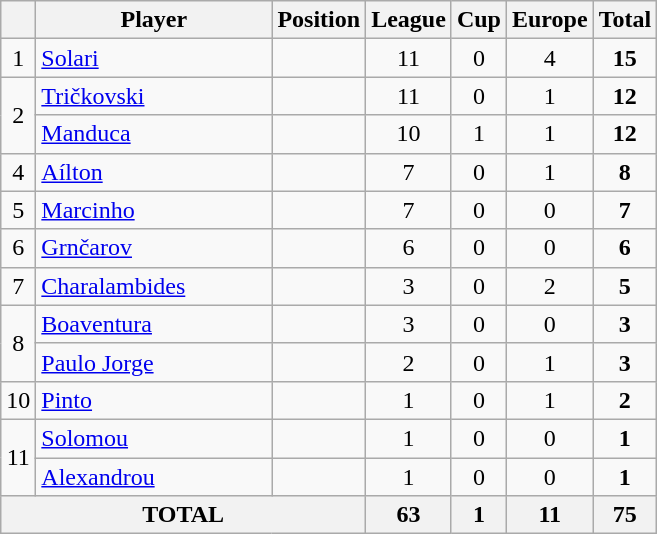<table class="wikitable">
<tr>
<th></th>
<th width="150">Player</th>
<th>Position</th>
<th>League</th>
<th>Cup</th>
<th>Europe</th>
<th>Total</th>
</tr>
<tr>
<td align=center>1</td>
<td> <a href='#'>Solari</a></td>
<td align=center></td>
<td align=center>11</td>
<td align=center>0</td>
<td align=center>4</td>
<td align=center><strong>15</strong></td>
</tr>
<tr>
<td align=center rowspan=2>2</td>
<td> <a href='#'>Tričkovski</a></td>
<td align=center></td>
<td align=center>11</td>
<td align=center>0</td>
<td align=center>1</td>
<td align=center><strong>12</strong></td>
</tr>
<tr>
<td> <a href='#'>Manduca</a></td>
<td align=center></td>
<td align=center>10</td>
<td align=center>1</td>
<td align=center>1</td>
<td align=center><strong>12</strong></td>
</tr>
<tr>
<td align=center>4</td>
<td> <a href='#'>Aílton</a></td>
<td align=center></td>
<td align=center>7</td>
<td align=center>0</td>
<td align=center>1</td>
<td align=center><strong>8</strong></td>
</tr>
<tr>
<td align=center>5</td>
<td> <a href='#'>Marcinho</a></td>
<td align=center></td>
<td align=center>7</td>
<td align=center>0</td>
<td align=center>0</td>
<td align=center><strong>7</strong></td>
</tr>
<tr>
<td align=center>6</td>
<td> <a href='#'>Grnčarov</a></td>
<td align=center></td>
<td align=center>6</td>
<td align=center>0</td>
<td align=center>0</td>
<td align=center><strong>6</strong></td>
</tr>
<tr>
<td align=center>7</td>
<td> <a href='#'>Charalambides</a></td>
<td align=center></td>
<td align=center>3</td>
<td align=center>0</td>
<td align=center>2</td>
<td align=center><strong>5</strong></td>
</tr>
<tr>
<td align=center rowspan=2>8</td>
<td> <a href='#'>Boaventura</a></td>
<td align=center></td>
<td align=center>3</td>
<td align=center>0</td>
<td align=center>0</td>
<td align=center><strong>3</strong></td>
</tr>
<tr>
<td> <a href='#'>Paulo Jorge</a></td>
<td align=center></td>
<td align=center>2</td>
<td align=center>0</td>
<td align=center>1</td>
<td align=center><strong>3</strong></td>
</tr>
<tr>
<td align=center>10</td>
<td> <a href='#'>Pinto</a></td>
<td align=center></td>
<td align=center>1</td>
<td align=center>0</td>
<td align=center>1</td>
<td align=center><strong>2</strong></td>
</tr>
<tr>
<td align=center rowspan=2>11</td>
<td> <a href='#'>Solomou</a></td>
<td align=center></td>
<td align=center>1</td>
<td align=center>0</td>
<td align=center>0</td>
<td align=center><strong>1</strong></td>
</tr>
<tr>
<td> <a href='#'>Alexandrou</a></td>
<td align=center></td>
<td align=center>1</td>
<td align=center>0</td>
<td align=center>0</td>
<td align=center><strong>1</strong></td>
</tr>
<tr>
<th colspan="3" align=center>TOTAL</th>
<th align=center>63</th>
<th align=center>1</th>
<th align=center>11</th>
<th align=center>75</th>
</tr>
</table>
